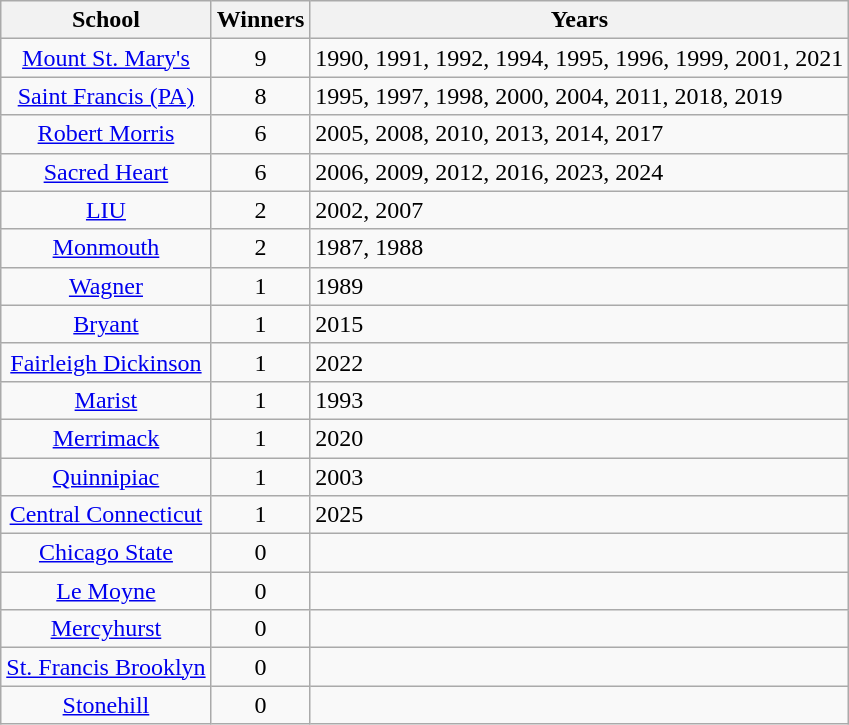<table class="wikitable">
<tr>
<th>School</th>
<th>Winners</th>
<th>Years</th>
</tr>
<tr align=center>
<td><a href='#'>Mount St. Mary's</a></td>
<td>9</td>
<td align="left">1990, 1991, 1992, 1994, 1995, 1996, 1999, 2001, 2021</td>
</tr>
<tr align=center>
<td><a href='#'>Saint Francis (PA)</a></td>
<td>8</td>
<td align="left">1995, 1997, 1998, 2000, 2004, 2011, 2018, 2019</td>
</tr>
<tr align="center">
<td><a href='#'>Robert Morris</a></td>
<td>6</td>
<td align="left">2005, 2008, 2010, 2013, 2014, 2017</td>
</tr>
<tr align=center>
<td><a href='#'>Sacred Heart</a></td>
<td>6</td>
<td align="left">2006, 2009, 2012, 2016, 2023, 2024</td>
</tr>
<tr align="center">
<td><a href='#'>LIU</a></td>
<td>2</td>
<td align="left">2002, 2007</td>
</tr>
<tr align="center">
<td><a href='#'>Monmouth</a></td>
<td>2</td>
<td align="left">1987, 1988</td>
</tr>
<tr align="center">
<td><a href='#'>Wagner</a></td>
<td>1</td>
<td align="left">1989</td>
</tr>
<tr align=center>
<td><a href='#'>Bryant</a></td>
<td>1</td>
<td align="left">2015</td>
</tr>
<tr align=center>
<td><a href='#'>Fairleigh Dickinson</a></td>
<td>1</td>
<td align="left">2022</td>
</tr>
<tr align="center">
<td><a href='#'>Marist</a></td>
<td>1</td>
<td align="left">1993</td>
</tr>
<tr align="center">
<td><a href='#'>Merrimack</a></td>
<td>1</td>
<td align="left">2020</td>
</tr>
<tr align=center>
<td><a href='#'>Quinnipiac</a></td>
<td>1</td>
<td align="left">2003</td>
</tr>
<tr align="center">
<td><a href='#'>Central Connecticut</a></td>
<td>1</td>
<td align="left">2025</td>
</tr>
<tr align=center>
<td><a href='#'>Chicago State</a></td>
<td>0</td>
<td align=left></td>
</tr>
<tr align="center">
<td><a href='#'>Le Moyne</a></td>
<td>0</td>
<td align="left"></td>
</tr>
<tr align=center>
<td><a href='#'>Mercyhurst</a></td>
<td>0</td>
<td align=left></td>
</tr>
<tr align="center">
<td><a href='#'>St. Francis Brooklyn</a></td>
<td>0</td>
<td align="left"></td>
</tr>
<tr align="center">
<td><a href='#'>Stonehill</a></td>
<td>0</td>
<td align="left"></td>
</tr>
</table>
